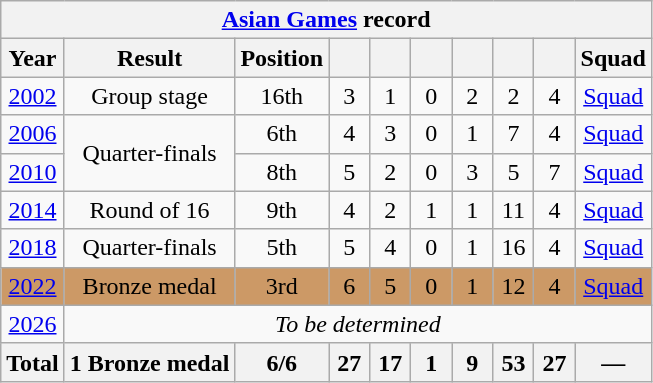<table class="wikitable" style="text-align: center">
<tr>
<th colspan=10><a href='#'>Asian Games</a> record</th>
</tr>
<tr>
<th>Year</th>
<th>Result</th>
<th>Position</th>
<th width=20></th>
<th width=20></th>
<th width=20></th>
<th width=20></th>
<th width=20></th>
<th width=20></th>
<th>Squad</th>
</tr>
<tr>
<td> <a href='#'>2002</a></td>
<td>Group stage</td>
<td>16th</td>
<td>3</td>
<td>1</td>
<td>0</td>
<td>2</td>
<td>2</td>
<td>4</td>
<td><a href='#'>Squad</a></td>
</tr>
<tr>
<td> <a href='#'>2006</a></td>
<td rowspan=2>Quarter-finals</td>
<td>6th</td>
<td>4</td>
<td>3</td>
<td>0</td>
<td>1</td>
<td>7</td>
<td>4</td>
<td><a href='#'>Squad</a></td>
</tr>
<tr>
<td> <a href='#'>2010</a></td>
<td>8th</td>
<td>5</td>
<td>2</td>
<td>0</td>
<td>3</td>
<td>5</td>
<td>7</td>
<td><a href='#'>Squad</a></td>
</tr>
<tr>
<td> <a href='#'>2014</a></td>
<td>Round of 16</td>
<td>9th</td>
<td>4</td>
<td>2</td>
<td>1</td>
<td>1</td>
<td>11</td>
<td>4</td>
<td><a href='#'>Squad</a></td>
</tr>
<tr>
<td> <a href='#'>2018</a></td>
<td>Quarter-finals</td>
<td>5th</td>
<td>5</td>
<td>4</td>
<td>0</td>
<td>1</td>
<td>16</td>
<td>4</td>
<td><a href='#'>Squad</a></td>
</tr>
<tr bgcolor=#c96>
<td> <a href='#'>2022</a></td>
<td>Bronze medal</td>
<td>3rd</td>
<td>6</td>
<td>5</td>
<td>0</td>
<td>1</td>
<td>12</td>
<td>4</td>
<td><a href='#'>Squad</a></td>
</tr>
<tr>
<td> <a href='#'>2026</a></td>
<td colspan=9><em>To be determined</em></td>
</tr>
<tr>
<th>Total</th>
<th>1 Bronze medal</th>
<th>6/6</th>
<th>27</th>
<th>17</th>
<th>1</th>
<th>9</th>
<th>53</th>
<th>27</th>
<th>—</th>
</tr>
</table>
